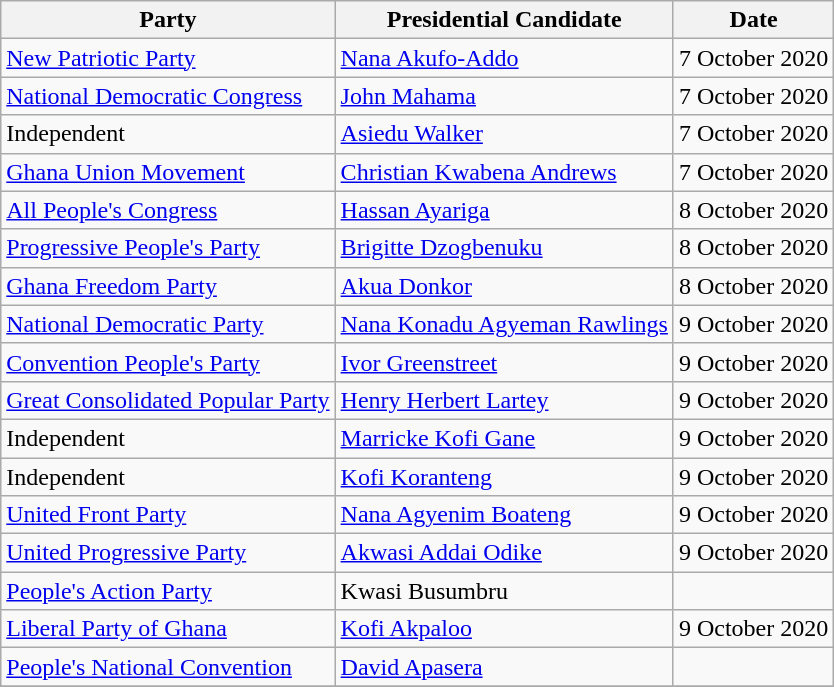<table class="wikitable">
<tr>
<th>Party</th>
<th>Presidential Candidate</th>
<th>Date</th>
</tr>
<tr>
<td><a href='#'>New Patriotic Party</a></td>
<td><a href='#'>Nana Akufo-Addo</a></td>
<td>7 October 2020</td>
</tr>
<tr>
<td><a href='#'>National Democratic Congress</a></td>
<td><a href='#'>John Mahama</a></td>
<td>7 October 2020</td>
</tr>
<tr>
<td>Independent</td>
<td><a href='#'>Asiedu Walker</a></td>
<td>7 October 2020</td>
</tr>
<tr>
<td><a href='#'>Ghana Union Movement</a></td>
<td><a href='#'>Christian Kwabena Andrews</a></td>
<td>7 October 2020</td>
</tr>
<tr>
<td><a href='#'>All People's Congress</a></td>
<td><a href='#'>Hassan Ayariga</a></td>
<td>8 October 2020</td>
</tr>
<tr>
<td><a href='#'>Progressive People's Party</a></td>
<td><a href='#'>Brigitte Dzogbenuku</a></td>
<td>8 October 2020</td>
</tr>
<tr>
<td><a href='#'>Ghana Freedom Party</a></td>
<td><a href='#'>Akua Donkor</a></td>
<td>8 October 2020</td>
</tr>
<tr>
<td><a href='#'>National Democratic Party</a></td>
<td><a href='#'>Nana Konadu Agyeman Rawlings</a></td>
<td>9 October 2020</td>
</tr>
<tr>
<td><a href='#'>Convention People's Party</a></td>
<td><a href='#'>Ivor Greenstreet</a></td>
<td>9 October 2020</td>
</tr>
<tr>
<td><a href='#'>Great Consolidated Popular Party</a></td>
<td><a href='#'>Henry Herbert Lartey</a></td>
<td>9 October 2020</td>
</tr>
<tr>
<td>Independent</td>
<td><a href='#'>Marricke Kofi Gane</a></td>
<td>9 October 2020</td>
</tr>
<tr>
<td>Independent</td>
<td><a href='#'>Kofi Koranteng</a></td>
<td>9 October 2020</td>
</tr>
<tr>
<td><a href='#'>United Front Party</a></td>
<td><a href='#'>Nana Agyenim Boateng</a></td>
<td>9 October 2020</td>
</tr>
<tr>
<td><a href='#'>United Progressive Party</a></td>
<td><a href='#'>Akwasi Addai Odike</a></td>
<td>9 October 2020</td>
</tr>
<tr>
<td><a href='#'>People's Action Party</a></td>
<td>Kwasi Busumbru</td>
<td></td>
</tr>
<tr>
<td><a href='#'>Liberal Party of Ghana</a></td>
<td><a href='#'>Kofi Akpaloo</a></td>
<td>9 October 2020</td>
</tr>
<tr>
<td><a href='#'>People's National Convention</a></td>
<td><a href='#'>David Apasera</a></td>
<td></td>
</tr>
<tr>
</tr>
</table>
